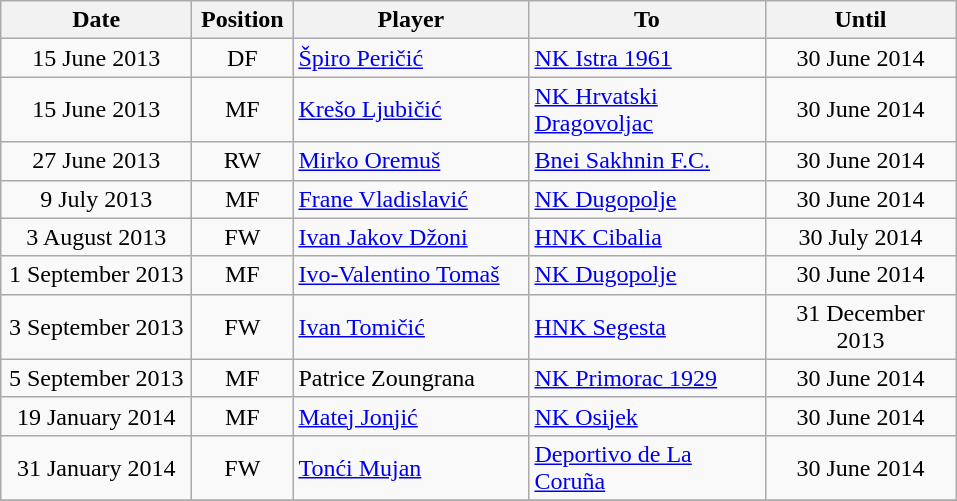<table class="wikitable" style="text-align: center;">
<tr>
<th width=120>Date</th>
<th width=60>Position</th>
<th width=150>Player</th>
<th width=150>To</th>
<th width=120>Until</th>
</tr>
<tr>
<td>15 June 2013</td>
<td>DF</td>
<td style="text-align:left;"> <a href='#'>Špiro Peričić</a></td>
<td style="text-align:left;"><a href='#'>NK Istra 1961</a></td>
<td>30 June 2014</td>
</tr>
<tr>
<td>15 June 2013</td>
<td>MF</td>
<td style="text-align:left;"> <a href='#'>Krešo Ljubičić</a></td>
<td style="text-align:left;"><a href='#'>NK Hrvatski Dragovoljac</a></td>
<td>30 June 2014</td>
</tr>
<tr>
<td>27 June 2013</td>
<td>RW</td>
<td style="text-align:left;"> <a href='#'>Mirko Oremuš</a></td>
<td style="text-align:left;"><a href='#'>Bnei Sakhnin F.C.</a></td>
<td>30 June 2014</td>
</tr>
<tr>
<td>9 July 2013</td>
<td>MF</td>
<td style="text-align:left;"> <a href='#'>Frane Vladislavić</a></td>
<td style="text-align:left;"><a href='#'>NK Dugopolje</a></td>
<td>30 June 2014</td>
</tr>
<tr>
<td>3 August 2013</td>
<td>FW</td>
<td style="text-align:left;"> <a href='#'>Ivan Jakov Džoni</a></td>
<td style="text-align:left;"><a href='#'>HNK Cibalia</a></td>
<td>30 July 2014</td>
</tr>
<tr>
<td>1 September 2013</td>
<td>MF</td>
<td style="text-align:left;"> <a href='#'>Ivo-Valentino Tomaš</a></td>
<td style="text-align:left;"><a href='#'>NK Dugopolje</a></td>
<td>30 June 2014</td>
</tr>
<tr>
<td>3 September 2013</td>
<td>FW</td>
<td style="text-align:left;"> <a href='#'>Ivan Tomičić</a></td>
<td style="text-align:left;"><a href='#'>HNK Segesta</a></td>
<td>31 December 2013</td>
</tr>
<tr>
<td>5 September 2013</td>
<td>MF</td>
<td style="text-align:left;"> Patrice Zoungrana</td>
<td style="text-align:left;"><a href='#'>NK Primorac 1929</a></td>
<td>30 June 2014</td>
</tr>
<tr>
<td>19 January 2014</td>
<td>MF</td>
<td style="text-align:left;"> <a href='#'>Matej Jonjić</a></td>
<td style="text-align:left;"><a href='#'>NK Osijek</a></td>
<td>30 June 2014</td>
</tr>
<tr>
<td>31 January 2014</td>
<td>FW</td>
<td style="text-align:left;"> <a href='#'>Tonći Mujan</a></td>
<td style="text-align:left;"><a href='#'>Deportivo de La Coruña</a></td>
<td>30 June 2014</td>
</tr>
<tr>
</tr>
</table>
